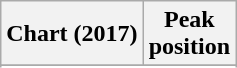<table class="wikitable sortable plainrowheaders" style="text-align:center">
<tr>
<th scope="col">Chart (2017)</th>
<th scope="col">Peak<br> position</th>
</tr>
<tr>
</tr>
<tr>
</tr>
<tr>
</tr>
<tr>
</tr>
<tr>
</tr>
</table>
